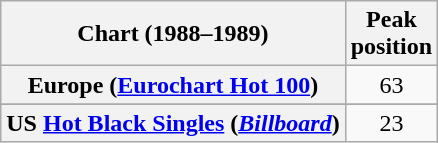<table class="wikitable sortable plainrowheaders" style="text-align:center">
<tr>
<th>Chart (1988–1989)</th>
<th>Peak<br>position</th>
</tr>
<tr>
<th scope="row">Europe (<a href='#'>Eurochart Hot 100</a>)</th>
<td>63</td>
</tr>
<tr>
</tr>
<tr>
</tr>
<tr>
</tr>
<tr>
<th scope="row">US <a href='#'>Hot Black Singles</a> (<em><a href='#'>Billboard</a></em>)</th>
<td>23</td>
</tr>
</table>
